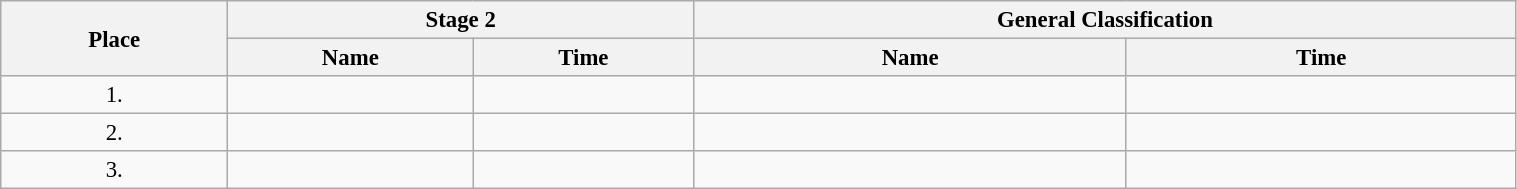<table class=wikitable style="font-size:95%" width="80%">
<tr>
<th rowspan="2">Place</th>
<th colspan="2">Stage 2</th>
<th colspan="2">General Classification</th>
</tr>
<tr>
<th>Name</th>
<th>Time</th>
<th>Name</th>
<th>Time</th>
</tr>
<tr>
<td align="center">1.</td>
<td></td>
<td></td>
<td></td>
<td></td>
</tr>
<tr>
<td align="center">2.</td>
<td></td>
<td></td>
<td></td>
<td></td>
</tr>
<tr>
<td align="center">3.</td>
<td></td>
<td></td>
<td></td>
<td></td>
</tr>
</table>
